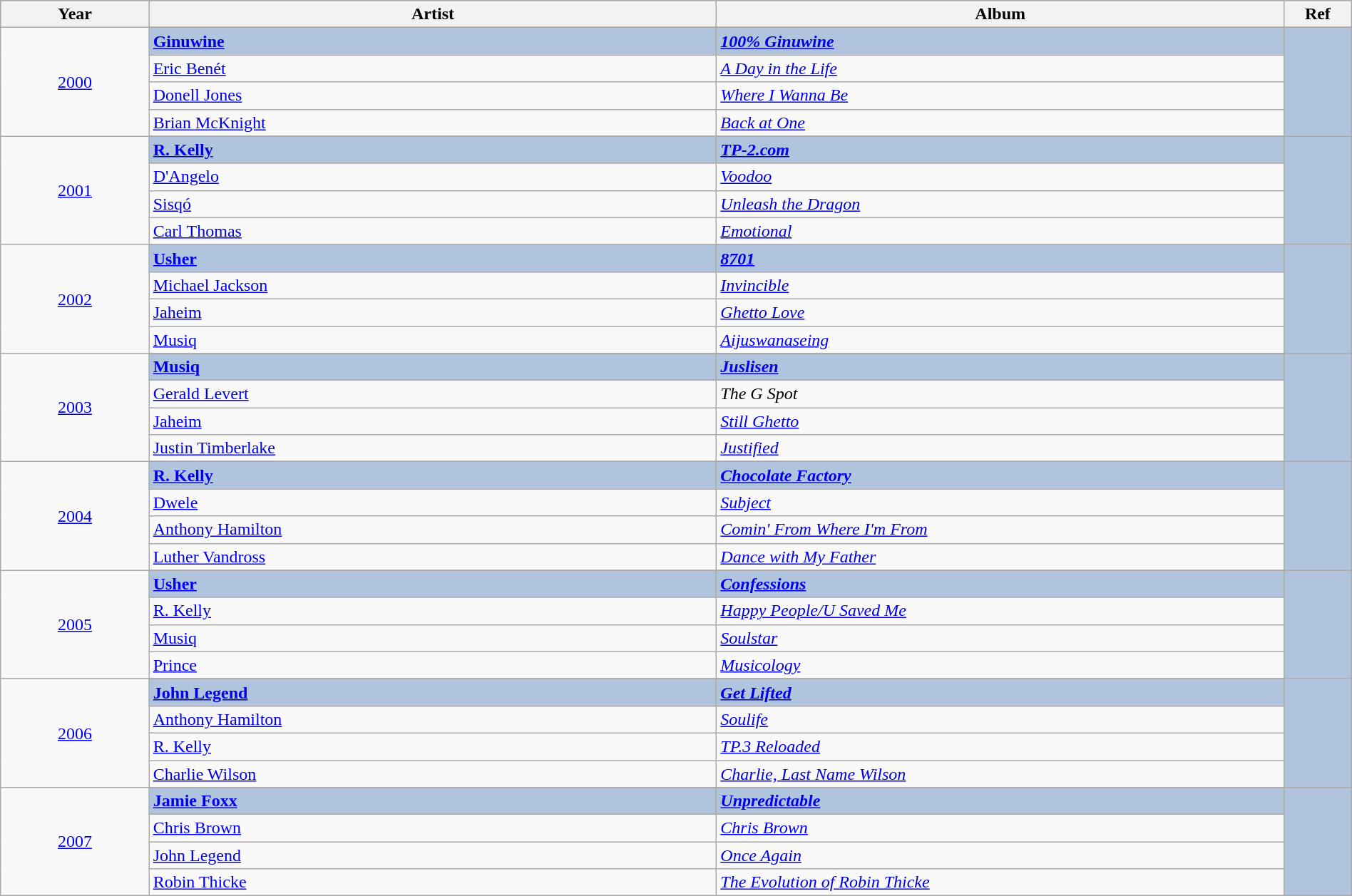<table class="wikitable" style="width:100%;">
<tr style="background:#bebebe;">
<th style="width:11%;">Year</th>
<th style="width:42%;">Artist</th>
<th style="width:42%;">Album</th>
<th style="width:5%;">Ref</th>
</tr>
<tr>
<td rowspan="5" align="center"><a href='#'>2000</a></td>
</tr>
<tr style="background:#B0C4DE">
<td><strong><a href='#'>Ginuwine</a></strong></td>
<td><strong><em><a href='#'>100% Ginuwine</a></em></strong></td>
<td rowspan="5" align="center"></td>
</tr>
<tr>
<td><a href='#'>Eric Benét</a></td>
<td><em><a href='#'>A Day in the Life</a></em></td>
</tr>
<tr>
<td><a href='#'>Donell Jones</a></td>
<td><em><a href='#'>Where I Wanna Be</a></em></td>
</tr>
<tr>
<td><a href='#'>Brian McKnight</a></td>
<td><em><a href='#'>Back at One</a></em></td>
</tr>
<tr>
<td rowspan="5" align="center"><a href='#'>2001</a></td>
</tr>
<tr style="background:#B0C4DE">
<td><strong><a href='#'>R. Kelly</a></strong></td>
<td><strong><em><a href='#'>TP-2.com</a></em></strong></td>
<td rowspan="5" align="center"></td>
</tr>
<tr>
<td><a href='#'>D'Angelo</a></td>
<td><em><a href='#'>Voodoo</a></em></td>
</tr>
<tr>
<td><a href='#'>Sisqó</a></td>
<td><em><a href='#'>Unleash the Dragon</a></em></td>
</tr>
<tr>
<td><a href='#'>Carl Thomas</a></td>
<td><em><a href='#'>Emotional</a></em></td>
</tr>
<tr>
<td rowspan="5" align="center"><a href='#'>2002</a></td>
</tr>
<tr style="background:#B0C4DE">
<td><strong><a href='#'>Usher</a></strong></td>
<td><strong><em><a href='#'>8701</a></em></strong></td>
<td rowspan="5" align="center"></td>
</tr>
<tr>
<td><a href='#'>Michael Jackson</a></td>
<td><em><a href='#'>Invincible</a></em></td>
</tr>
<tr>
<td><a href='#'>Jaheim</a></td>
<td><em><a href='#'>Ghetto Love</a></em></td>
</tr>
<tr>
<td><a href='#'>Musiq</a></td>
<td><em><a href='#'>Aijuswanaseing</a></em></td>
</tr>
<tr>
<td rowspan="5" align="center"><a href='#'>2003</a></td>
</tr>
<tr style="background:#B0C4DE">
<td><strong><a href='#'>Musiq</a></strong></td>
<td><strong><em><a href='#'>Juslisen</a></em></strong></td>
<td rowspan="5" align="center"></td>
</tr>
<tr>
<td><a href='#'>Gerald Levert</a></td>
<td><em>The G Spot</em></td>
</tr>
<tr>
<td><a href='#'>Jaheim</a></td>
<td><em><a href='#'>Still Ghetto</a></em></td>
</tr>
<tr>
<td><a href='#'>Justin Timberlake</a></td>
<td><em><a href='#'>Justified</a></em></td>
</tr>
<tr>
<td rowspan="5" align="center"><a href='#'>2004</a></td>
</tr>
<tr style="background:#B0C4DE">
<td><strong><a href='#'>R. Kelly</a></strong></td>
<td><strong><em><a href='#'>Chocolate Factory</a></em></strong></td>
<td rowspan="4" align="center"></td>
</tr>
<tr>
<td><a href='#'>Dwele</a></td>
<td><em><a href='#'>Subject</a></em></td>
</tr>
<tr>
<td><a href='#'>Anthony Hamilton</a></td>
<td><em><a href='#'>Comin' From Where I'm From</a></em></td>
</tr>
<tr>
<td><a href='#'>Luther Vandross</a></td>
<td><em><a href='#'>Dance with My Father</a></em></td>
</tr>
<tr>
<td rowspan="5" align="center"><a href='#'>2005</a></td>
</tr>
<tr style="background:#B0C4DE">
<td><strong><a href='#'>Usher</a></strong></td>
<td><strong><em><a href='#'>Confessions</a></em></strong></td>
<td rowspan="5" align="center"></td>
</tr>
<tr>
<td><a href='#'>R. Kelly</a></td>
<td><em><a href='#'>Happy People/U Saved Me</a></em></td>
</tr>
<tr>
<td><a href='#'>Musiq</a></td>
<td><em><a href='#'>Soulstar</a></em></td>
</tr>
<tr>
<td><a href='#'>Prince</a></td>
<td><em><a href='#'>Musicology</a></em></td>
</tr>
<tr>
<td rowspan="5" align="center"><a href='#'>2006</a></td>
</tr>
<tr style="background:#B0C4DE">
<td><strong><a href='#'>John Legend</a></strong></td>
<td><strong><em><a href='#'>Get Lifted</a></em></strong></td>
<td rowspan="5" align="center"></td>
</tr>
<tr>
<td><a href='#'>Anthony Hamilton</a></td>
<td><em><a href='#'>Soulife</a></em></td>
</tr>
<tr>
<td><a href='#'>R. Kelly</a></td>
<td><em><a href='#'>TP.3 Reloaded</a></em></td>
</tr>
<tr>
<td><a href='#'>Charlie Wilson</a></td>
<td><em><a href='#'>Charlie, Last Name Wilson</a></em></td>
</tr>
<tr>
<td rowspan="5" align="center"><a href='#'>2007</a></td>
</tr>
<tr style="background:#B0C4DE">
<td><strong><a href='#'>Jamie Foxx</a></strong></td>
<td><strong><em><a href='#'>Unpredictable</a></em></strong></td>
<td rowspan="4" align="center"></td>
</tr>
<tr>
<td><a href='#'>Chris Brown</a></td>
<td><em><a href='#'>Chris Brown</a></em></td>
</tr>
<tr>
<td><a href='#'>John Legend</a></td>
<td><em><a href='#'>Once Again</a></em></td>
</tr>
<tr>
<td><a href='#'>Robin Thicke</a></td>
<td><em><a href='#'>The Evolution of Robin Thicke</a></em></td>
</tr>
</table>
